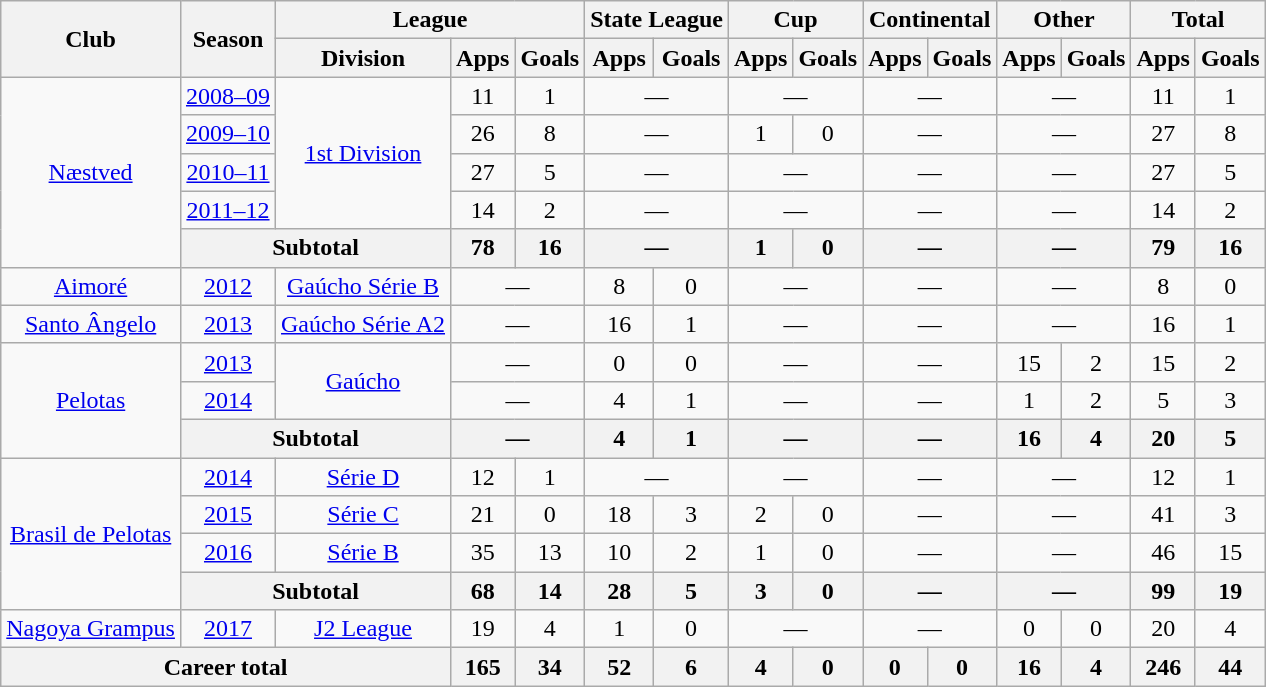<table class="wikitable" style="text-align: center;">
<tr>
<th rowspan="2">Club</th>
<th rowspan="2">Season</th>
<th colspan="3">League</th>
<th colspan="2">State League</th>
<th colspan="2">Cup</th>
<th colspan="2">Continental</th>
<th colspan="2">Other</th>
<th colspan="2">Total</th>
</tr>
<tr>
<th>Division</th>
<th>Apps</th>
<th>Goals</th>
<th>Apps</th>
<th>Goals</th>
<th>Apps</th>
<th>Goals</th>
<th>Apps</th>
<th>Goals</th>
<th>Apps</th>
<th>Goals</th>
<th>Apps</th>
<th>Goals</th>
</tr>
<tr>
<td rowspan="5" align="center"><a href='#'>Næstved</a></td>
<td><a href='#'>2008–09</a></td>
<td rowspan="4"><a href='#'>1st Division</a></td>
<td>11</td>
<td>1</td>
<td colspan="2">—</td>
<td colspan="2">—</td>
<td colspan="2">—</td>
<td colspan="2">—</td>
<td>11</td>
<td>1</td>
</tr>
<tr>
<td><a href='#'>2009–10</a></td>
<td>26</td>
<td>8</td>
<td colspan="2">—</td>
<td>1</td>
<td>0</td>
<td colspan="2">—</td>
<td colspan="2">—</td>
<td>27</td>
<td>8</td>
</tr>
<tr>
<td><a href='#'>2010–11</a></td>
<td>27</td>
<td>5</td>
<td colspan="2">—</td>
<td colspan="2">—</td>
<td colspan="2">—</td>
<td colspan="2">—</td>
<td>27</td>
<td>5</td>
</tr>
<tr>
<td><a href='#'>2011–12</a></td>
<td>14</td>
<td>2</td>
<td colspan="2">—</td>
<td colspan="2">—</td>
<td colspan="2">—</td>
<td colspan="2">—</td>
<td>14</td>
<td>2</td>
</tr>
<tr>
<th colspan="2">Subtotal</th>
<th>78</th>
<th>16</th>
<th colspan="2">—</th>
<th>1</th>
<th>0</th>
<th colspan="2">—</th>
<th colspan="2">—</th>
<th>79</th>
<th>16</th>
</tr>
<tr>
<td align="center"><a href='#'>Aimoré</a></td>
<td><a href='#'>2012</a></td>
<td><a href='#'>Gaúcho Série B</a></td>
<td colspan="2">—</td>
<td>8</td>
<td>0</td>
<td colspan="2">—</td>
<td colspan="2">—</td>
<td colspan="2">—</td>
<td>8</td>
<td>0</td>
</tr>
<tr>
<td align="center"><a href='#'>Santo Ângelo</a></td>
<td><a href='#'>2013</a></td>
<td><a href='#'>Gaúcho Série A2</a></td>
<td colspan="2">—</td>
<td>16</td>
<td>1</td>
<td colspan="2">—</td>
<td colspan="2">—</td>
<td colspan="2">—</td>
<td>16</td>
<td>1</td>
</tr>
<tr>
<td rowspan="3" align="center"><a href='#'>Pelotas</a></td>
<td><a href='#'>2013</a></td>
<td rowspan="2"><a href='#'>Gaúcho</a></td>
<td colspan="2">—</td>
<td>0</td>
<td>0</td>
<td colspan="2">—</td>
<td colspan="2">—</td>
<td>15</td>
<td>2</td>
<td>15</td>
<td>2</td>
</tr>
<tr>
<td><a href='#'>2014</a></td>
<td colspan="2">—</td>
<td>4</td>
<td>1</td>
<td colspan="2">—</td>
<td colspan="2">—</td>
<td>1</td>
<td>2</td>
<td>5</td>
<td>3</td>
</tr>
<tr>
<th colspan="2">Subtotal</th>
<th colspan="2">—</th>
<th>4</th>
<th>1</th>
<th colspan="2">—</th>
<th colspan="2">—</th>
<th>16</th>
<th>4</th>
<th>20</th>
<th>5</th>
</tr>
<tr>
<td rowspan="4" align="center"><a href='#'>Brasil de Pelotas</a></td>
<td><a href='#'>2014</a></td>
<td><a href='#'>Série D</a></td>
<td>12</td>
<td>1</td>
<td colspan="2">—</td>
<td colspan="2">—</td>
<td colspan="2">—</td>
<td colspan="2">—</td>
<td>12</td>
<td>1</td>
</tr>
<tr>
<td><a href='#'>2015</a></td>
<td><a href='#'>Série C</a></td>
<td>21</td>
<td>0</td>
<td>18</td>
<td>3</td>
<td>2</td>
<td>0</td>
<td colspan="2">—</td>
<td colspan="2">—</td>
<td>41</td>
<td>3</td>
</tr>
<tr>
<td><a href='#'>2016</a></td>
<td><a href='#'>Série B</a></td>
<td>35</td>
<td>13</td>
<td>10</td>
<td>2</td>
<td>1</td>
<td>0</td>
<td colspan="2">—</td>
<td colspan="2">—</td>
<td>46</td>
<td>15</td>
</tr>
<tr>
<th colspan="2">Subtotal</th>
<th>68</th>
<th>14</th>
<th>28</th>
<th>5</th>
<th>3</th>
<th>0</th>
<th colspan="2">—</th>
<th colspan="2">—</th>
<th>99</th>
<th>19</th>
</tr>
<tr>
<td align="center"><a href='#'>Nagoya Grampus</a></td>
<td><a href='#'>2017</a></td>
<td><a href='#'>J2 League</a></td>
<td>19</td>
<td>4</td>
<td>1</td>
<td>0</td>
<td colspan="2">—</td>
<td colspan="2">—</td>
<td>0</td>
<td>0</td>
<td>20</td>
<td>4</td>
</tr>
<tr>
<th colspan="3"><strong>Career total</strong></th>
<th>165</th>
<th>34</th>
<th>52</th>
<th>6</th>
<th>4</th>
<th>0</th>
<th>0</th>
<th>0</th>
<th>16</th>
<th>4</th>
<th>246</th>
<th>44</th>
</tr>
</table>
